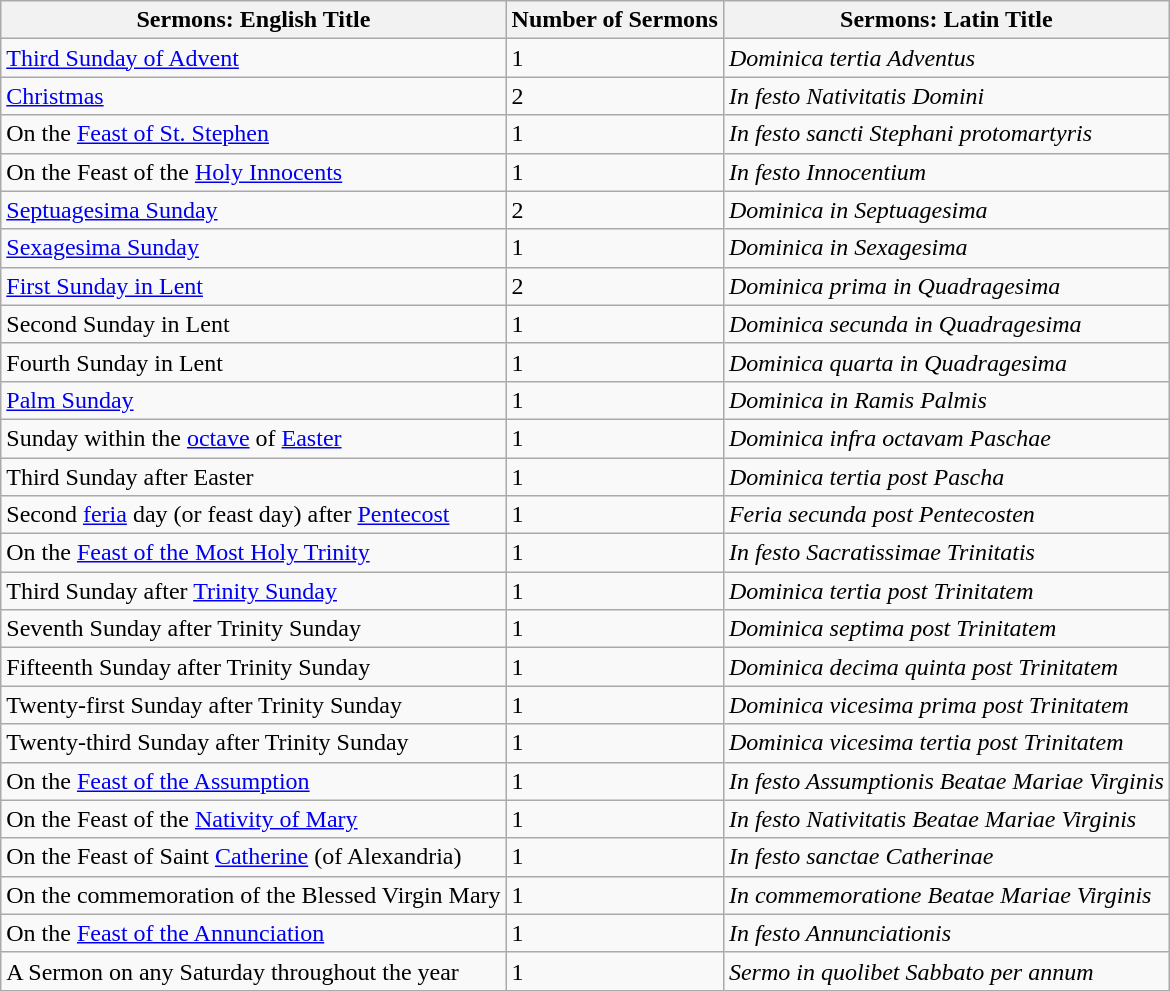<table class="wikitable">
<tr>
<th>Sermons: English Title</th>
<th>Number of Sermons</th>
<th>Sermons: Latin Title</th>
</tr>
<tr>
<td><a href='#'>Third Sunday of Advent</a></td>
<td>1</td>
<td><em>Dominica tertia Adventus</em></td>
</tr>
<tr>
<td><a href='#'>Christmas</a></td>
<td>2</td>
<td><em>In festo Nativitatis Domini</em></td>
</tr>
<tr>
<td>On the <a href='#'>Feast of St. Stephen</a></td>
<td>1</td>
<td><em>In festo sancti Stephani protomartyris</em></td>
</tr>
<tr>
<td>On the Feast of the <a href='#'>Holy Innocents</a></td>
<td>1</td>
<td><em>In festo Innocentium</em></td>
</tr>
<tr>
<td><a href='#'>Septuagesima Sunday</a></td>
<td>2</td>
<td><em>Dominica in Septuagesima</em></td>
</tr>
<tr>
<td><a href='#'>Sexagesima Sunday</a></td>
<td>1</td>
<td><em>Dominica in Sexagesima</em></td>
</tr>
<tr>
<td><a href='#'>First Sunday in Lent</a></td>
<td>2</td>
<td><em>Dominica prima in Quadragesima</em></td>
</tr>
<tr>
<td>Second Sunday in Lent</td>
<td>1</td>
<td><em>Dominica secunda in Quadragesima</em></td>
</tr>
<tr>
<td>Fourth Sunday in Lent</td>
<td>1</td>
<td><em>Dominica quarta in Quadragesima</em></td>
</tr>
<tr>
<td><a href='#'>Palm Sunday</a></td>
<td>1</td>
<td><em>Dominica in Ramis Palmis</em></td>
</tr>
<tr>
<td>Sunday within the <a href='#'>octave</a> of <a href='#'>Easter</a></td>
<td>1</td>
<td><em>Dominica infra octavam Paschae</em></td>
</tr>
<tr>
<td>Third Sunday after Easter</td>
<td>1</td>
<td><em>Dominica tertia post Pascha</em></td>
</tr>
<tr>
<td>Second <a href='#'>feria</a> day (or feast day) after <a href='#'>Pentecost</a></td>
<td>1</td>
<td><em>Feria secunda post Pentecosten</em></td>
</tr>
<tr>
<td>On the <a href='#'>Feast of the Most Holy Trinity</a></td>
<td>1</td>
<td><em>In festo Sacratissimae Trinitatis</em></td>
</tr>
<tr>
<td>Third Sunday after <a href='#'>Trinity Sunday</a></td>
<td>1</td>
<td><em>Dominica tertia post Trinitatem</em></td>
</tr>
<tr>
<td>Seventh Sunday after Trinity Sunday</td>
<td>1</td>
<td><em>Dominica septima post Trinitatem</em></td>
</tr>
<tr>
<td>Fifteenth Sunday after Trinity Sunday</td>
<td>1</td>
<td><em>Dominica decima quinta post Trinitatem</em></td>
</tr>
<tr>
<td>Twenty-first Sunday after Trinity Sunday</td>
<td>1</td>
<td><em>Dominica vicesima prima post Trinitatem</em></td>
</tr>
<tr>
<td>Twenty-third Sunday after Trinity Sunday</td>
<td>1</td>
<td><em>Dominica vicesima tertia post Trinitatem</em></td>
</tr>
<tr>
<td>On the <a href='#'>Feast of the Assumption</a></td>
<td>1</td>
<td><em>In festo Assumptionis Beatae Mariae Virginis</em></td>
</tr>
<tr>
<td>On the Feast of the <a href='#'>Nativity of Mary</a></td>
<td>1</td>
<td><em>In festo Nativitatis Beatae Mariae Virginis</em></td>
</tr>
<tr>
<td>On the Feast of Saint <a href='#'>Catherine</a> (of Alexandria)</td>
<td>1</td>
<td><em>In festo sanctae Catherinae</em></td>
</tr>
<tr>
<td>On the commemoration of the Blessed Virgin Mary</td>
<td>1</td>
<td><em>In commemoratione Beatae Mariae Virginis</em></td>
</tr>
<tr>
<td>On the <a href='#'>Feast of the Annunciation</a></td>
<td>1</td>
<td><em>In festo Annunciationis</em></td>
</tr>
<tr>
<td>A Sermon on any Saturday throughout the year</td>
<td>1</td>
<td><em>Sermo in quolibet Sabbato per annum</em></td>
</tr>
</table>
